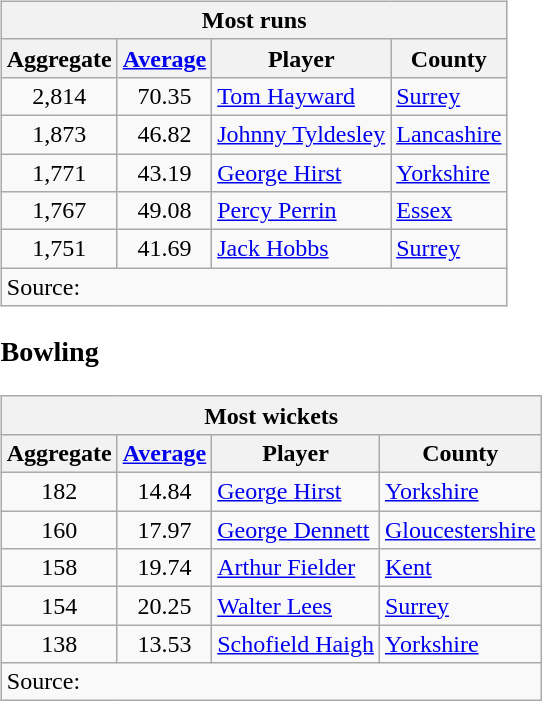<table>
<tr valign="top">
<td><br><table class="wikitable" style="text-align:left;">
<tr>
<th colspan=4>Most runs</th>
</tr>
<tr>
<th>Aggregate</th>
<th><a href='#'>Average</a></th>
<th>Player</th>
<th>County</th>
</tr>
<tr>
<td style="text-align:center;">2,814</td>
<td style="text-align:center;">70.35</td>
<td><a href='#'>Tom Hayward</a></td>
<td><a href='#'>Surrey</a></td>
</tr>
<tr>
<td style="text-align:center;">1,873</td>
<td style="text-align:center;">46.82</td>
<td><a href='#'>Johnny Tyldesley</a></td>
<td><a href='#'>Lancashire</a></td>
</tr>
<tr>
<td style="text-align:center;">1,771</td>
<td style="text-align:center;">43.19</td>
<td><a href='#'>George Hirst</a></td>
<td><a href='#'>Yorkshire</a></td>
</tr>
<tr>
<td style="text-align:center;">1,767</td>
<td style="text-align:center;">49.08</td>
<td><a href='#'>Percy Perrin</a></td>
<td><a href='#'>Essex</a></td>
</tr>
<tr>
<td style="text-align:center;">1,751</td>
<td style="text-align:center;">41.69</td>
<td><a href='#'>Jack Hobbs</a></td>
<td><a href='#'>Surrey</a></td>
</tr>
<tr>
<td colspan=4 align="left">Source:</td>
</tr>
</table>
<h3>Bowling</h3><table class="wikitable" style="text-align:left;">
<tr>
<th colspan=4>Most wickets</th>
</tr>
<tr>
<th>Aggregate</th>
<th><a href='#'>Average</a></th>
<th>Player</th>
<th>County</th>
</tr>
<tr>
<td style="text-align:center;">182</td>
<td style="text-align:center;">14.84</td>
<td><a href='#'>George Hirst</a></td>
<td><a href='#'>Yorkshire</a></td>
</tr>
<tr>
<td style="text-align:center;">160</td>
<td style="text-align:center;">17.97</td>
<td><a href='#'>George Dennett</a></td>
<td><a href='#'>Gloucestershire</a></td>
</tr>
<tr>
<td style="text-align:center;">158</td>
<td style="text-align:center;">19.74</td>
<td><a href='#'>Arthur Fielder</a></td>
<td><a href='#'>Kent</a></td>
</tr>
<tr>
<td style="text-align:center;">154</td>
<td style="text-align:center;">20.25</td>
<td><a href='#'>Walter Lees</a></td>
<td><a href='#'>Surrey</a></td>
</tr>
<tr>
<td style="text-align:center;">138</td>
<td style="text-align:center;">13.53</td>
<td><a href='#'>Schofield Haigh</a></td>
<td><a href='#'>Yorkshire</a></td>
</tr>
<tr>
<td colspan=4 align="left">Source:</td>
</tr>
</table>
</td>
</tr>
</table>
